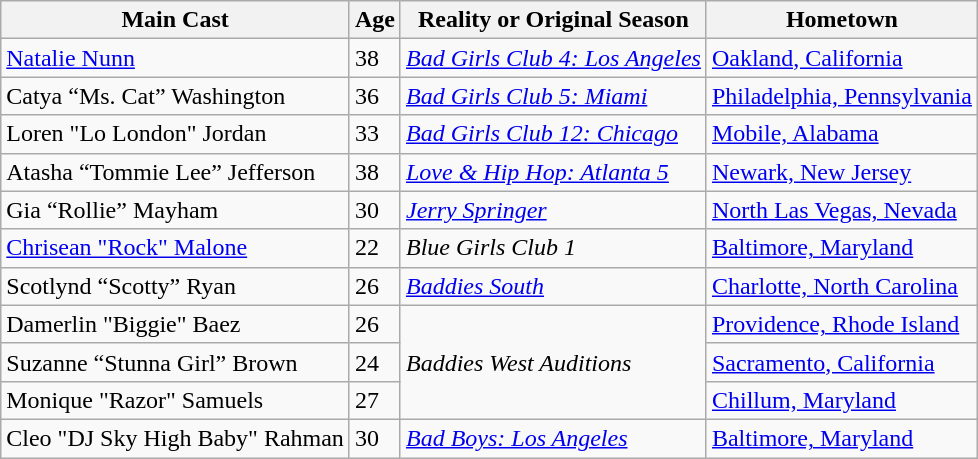<table class="wikitable">
<tr>
<th>Main Cast</th>
<th Age! scope="col">Age</th>
<th>Reality or Original Season</th>
<th>Hometown</th>
</tr>
<tr>
<td><a href='#'>Natalie 
Nunn</a></td>
<td>38</td>
<td><em><a href='#'>Bad Girls Club 4: Los Angeles</a></em></td>
<td><a href='#'>Oakland, California</a></td>
</tr>
<tr>
<td>Catya “Ms. Cat” Washington</td>
<td>36</td>
<td><em><a href='#'>Bad Girls Club 5: Miami</a></em></td>
<td><a href='#'>Philadelphia, Pennsylvania</a></td>
</tr>
<tr>
<td>Loren "Lo London" Jordan</td>
<td>33</td>
<td><em><a href='#'>Bad Girls Club 12: Chicago</a></em></td>
<td><a href='#'>Mobile, Alabama</a></td>
</tr>
<tr>
<td>Atasha “Tommie Lee” Jefferson</td>
<td>38</td>
<td><em><a href='#'>Love & Hip Hop: Atlanta 5</a></em></td>
<td><a href='#'>Newark, New Jersey</a></td>
</tr>
<tr>
<td>Gia “Rollie” Mayham</td>
<td>30</td>
<td><em><a href='#'>Jerry Springer</a></em></td>
<td><a href='#'>North Las Vegas, Nevada</a></td>
</tr>
<tr>
<td><a href='#'>Chrisean "Rock" Malone</a></td>
<td>22</td>
<td><em>Blue Girls Club 1</em></td>
<td><a href='#'>Baltimore, Maryland</a></td>
</tr>
<tr>
<td>Scotlynd “Scotty” Ryan</td>
<td>26</td>
<td><em><a href='#'>Baddies South</a></em></td>
<td><a href='#'>Charlotte, North Carolina</a></td>
</tr>
<tr>
<td>Damerlin "Biggie" Baez</td>
<td>26</td>
<td rowspan="3"><em>Baddies West Auditions</em></td>
<td><a href='#'>Providence, Rhode Island</a></td>
</tr>
<tr>
<td>Suzanne “Stunna Girl” Brown</td>
<td>24</td>
<td><a href='#'>Sacramento, California</a></td>
</tr>
<tr>
<td>Monique "Razor" Samuels</td>
<td>27</td>
<td><a href='#'>Chillum, Maryland</a></td>
</tr>
<tr>
<td>Cleo "DJ Sky High Baby" Rahman</td>
<td>30</td>
<td><em><a href='#'>Bad Boys: Los Angeles</a></em></td>
<td><a href='#'>Baltimore, Maryland</a></td>
</tr>
</table>
